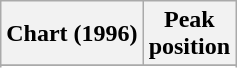<table class="wikitable sortable">
<tr>
<th align="left">Chart (1996)</th>
<th align="center">Peak<br>position</th>
</tr>
<tr>
</tr>
<tr>
</tr>
</table>
